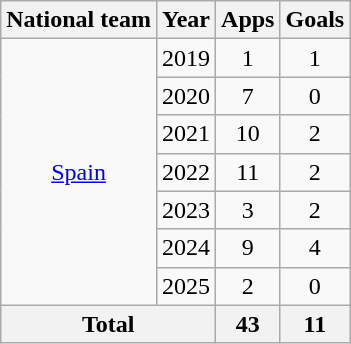<table class=wikitable style="text-align:center">
<tr>
<th>National team</th>
<th>Year</th>
<th>Apps</th>
<th>Goals</th>
</tr>
<tr>
<td rowspan="7"><a href='#'>Spain</a></td>
<td>2019</td>
<td>1</td>
<td>1</td>
</tr>
<tr>
<td>2020</td>
<td>7</td>
<td>0</td>
</tr>
<tr>
<td>2021</td>
<td>10</td>
<td>2</td>
</tr>
<tr>
<td>2022</td>
<td>11</td>
<td>2</td>
</tr>
<tr>
<td>2023</td>
<td>3</td>
<td>2</td>
</tr>
<tr>
<td>2024</td>
<td>9</td>
<td>4</td>
</tr>
<tr>
<td>2025</td>
<td>2</td>
<td>0</td>
</tr>
<tr>
<th colspan="2">Total</th>
<th>43</th>
<th>11</th>
</tr>
</table>
